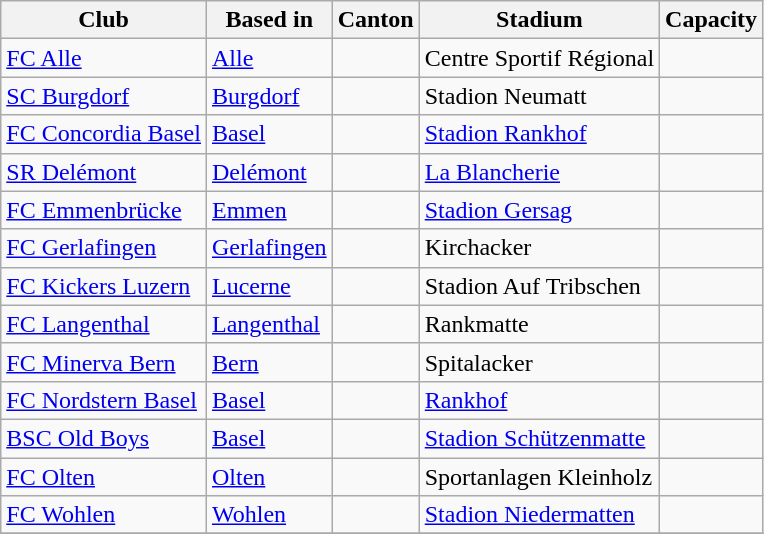<table class="wikitable">
<tr>
<th>Club</th>
<th>Based in</th>
<th>Canton</th>
<th>Stadium</th>
<th>Capacity</th>
</tr>
<tr>
<td><a href='#'>FC Alle</a></td>
<td><a href='#'>Alle</a></td>
<td></td>
<td>Centre Sportif Régional</td>
<td></td>
</tr>
<tr>
<td><a href='#'>SC Burgdorf</a></td>
<td><a href='#'>Burgdorf</a></td>
<td></td>
<td>Stadion Neumatt</td>
<td></td>
</tr>
<tr>
<td><a href='#'>FC Concordia Basel</a></td>
<td><a href='#'>Basel</a></td>
<td></td>
<td><a href='#'>Stadion Rankhof</a></td>
<td></td>
</tr>
<tr>
<td><a href='#'>SR Delémont</a></td>
<td><a href='#'>Delémont</a></td>
<td></td>
<td><a href='#'>La Blancherie</a></td>
<td></td>
</tr>
<tr>
<td><a href='#'>FC Emmenbrücke</a></td>
<td><a href='#'>Emmen</a></td>
<td></td>
<td><a href='#'>Stadion Gersag</a></td>
<td></td>
</tr>
<tr>
<td><a href='#'>FC Gerlafingen</a></td>
<td><a href='#'>Gerlafingen</a></td>
<td></td>
<td>Kirchacker</td>
<td></td>
</tr>
<tr>
<td><a href='#'>FC Kickers Luzern</a></td>
<td><a href='#'>Lucerne</a></td>
<td></td>
<td>Stadion Auf Tribschen</td>
<td></td>
</tr>
<tr>
<td><a href='#'>FC Langenthal</a></td>
<td><a href='#'>Langenthal</a></td>
<td></td>
<td>Rankmatte</td>
<td></td>
</tr>
<tr>
<td><a href='#'>FC Minerva Bern</a></td>
<td><a href='#'>Bern</a></td>
<td></td>
<td>Spitalacker</td>
<td></td>
</tr>
<tr>
<td><a href='#'>FC Nordstern Basel</a></td>
<td><a href='#'>Basel</a></td>
<td></td>
<td><a href='#'>Rankhof</a></td>
<td></td>
</tr>
<tr>
<td><a href='#'>BSC Old Boys</a></td>
<td><a href='#'>Basel</a></td>
<td></td>
<td><a href='#'>Stadion Schützenmatte</a></td>
<td></td>
</tr>
<tr>
<td><a href='#'>FC Olten</a></td>
<td><a href='#'>Olten</a></td>
<td></td>
<td>Sportanlagen Kleinholz</td>
<td></td>
</tr>
<tr>
<td><a href='#'>FC Wohlen</a></td>
<td><a href='#'>Wohlen</a></td>
<td></td>
<td><a href='#'>Stadion Niedermatten</a></td>
<td></td>
</tr>
<tr>
</tr>
</table>
